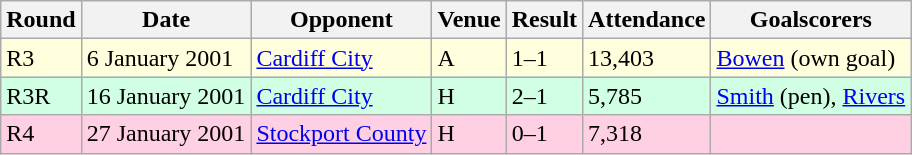<table class="wikitable">
<tr>
<th>Round</th>
<th>Date</th>
<th>Opponent</th>
<th>Venue</th>
<th>Result</th>
<th>Attendance</th>
<th>Goalscorers</th>
</tr>
<tr style="background-color: #ffffdd;">
<td>R3</td>
<td>6 January 2001</td>
<td><a href='#'>Cardiff City</a></td>
<td>A</td>
<td>1–1</td>
<td>13,403</td>
<td><a href='#'>Bowen</a> (own goal)</td>
</tr>
<tr style="background-color: #d0ffe3;">
<td>R3R</td>
<td>16 January 2001</td>
<td><a href='#'>Cardiff City</a></td>
<td>H</td>
<td>2–1</td>
<td>5,785</td>
<td><a href='#'>Smith</a> (pen), <a href='#'>Rivers</a></td>
</tr>
<tr style="background-color: #ffd0e3;">
<td>R4</td>
<td>27 January 2001</td>
<td><a href='#'>Stockport County</a></td>
<td>H</td>
<td>0–1</td>
<td>7,318</td>
<td></td>
</tr>
</table>
